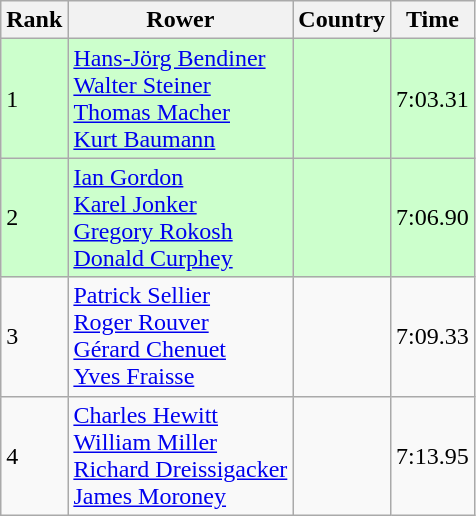<table class="wikitable sortable" style="text-align:middle">
<tr>
<th>Rank</th>
<th>Rower</th>
<th>Country</th>
<th>Time</th>
</tr>
<tr bgcolor=ccffcc>
<td>1</td>
<td><a href='#'>Hans-Jörg Bendiner</a><br><a href='#'>Walter Steiner</a><br><a href='#'>Thomas Macher</a><br><a href='#'>Kurt Baumann</a></td>
<td></td>
<td>7:03.31</td>
</tr>
<tr bgcolor=ccffcc>
<td>2</td>
<td><a href='#'>Ian Gordon</a><br><a href='#'>Karel Jonker</a><br><a href='#'>Gregory Rokosh</a><br><a href='#'>Donald Curphey</a></td>
<td></td>
<td>7:06.90</td>
</tr>
<tr>
<td>3</td>
<td><a href='#'>Patrick Sellier</a><br><a href='#'>Roger Rouver</a><br><a href='#'>Gérard Chenuet</a><br><a href='#'>Yves Fraisse</a></td>
<td></td>
<td>7:09.33</td>
</tr>
<tr>
<td>4</td>
<td><a href='#'>Charles Hewitt</a><br><a href='#'>William Miller</a><br><a href='#'>Richard Dreissigacker</a><br><a href='#'>James Moroney</a></td>
<td></td>
<td>7:13.95</td>
</tr>
</table>
